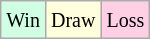<table class="wikitable">
<tr>
<td style="background-color: #d0ffe3;"><small>Win</small></td>
<td style="background-color: #ffffdd;"><small>Draw</small></td>
<td style="background-color: #ffd0e3;"><small>Loss</small></td>
</tr>
</table>
